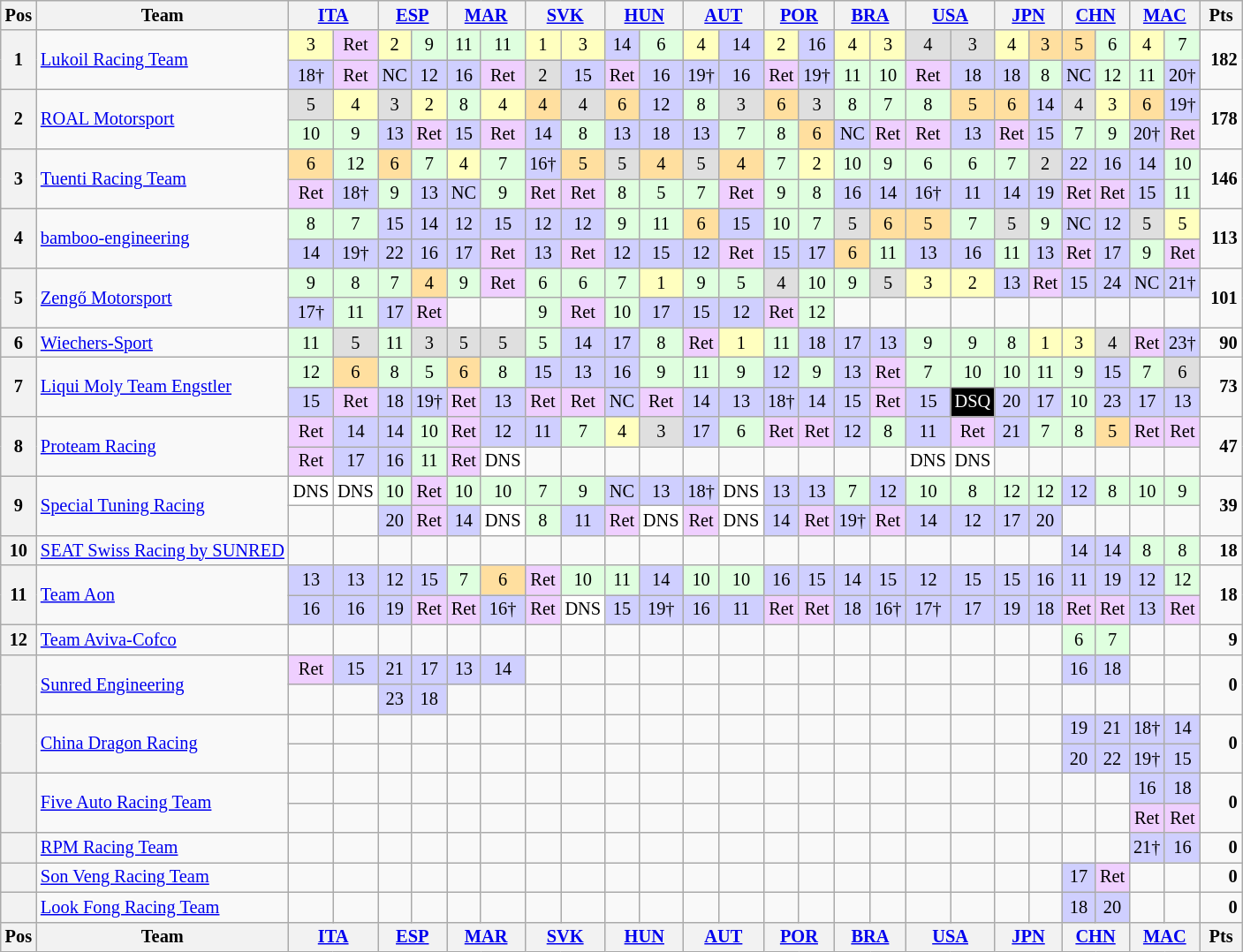<table class="wikitable" style="font-size: 85%; text-align: center">
<tr valign="top">
<th valign=middle>Pos</th>
<th valign=middle>Team</th>
<th colspan=2><a href='#'>ITA</a><br></th>
<th colspan=2><a href='#'>ESP</a><br></th>
<th colspan=2><a href='#'>MAR</a><br></th>
<th colspan=2><a href='#'>SVK</a><br></th>
<th colspan=2><a href='#'>HUN</a><br></th>
<th colspan=2><a href='#'>AUT</a><br></th>
<th colspan=2><a href='#'>POR</a><br></th>
<th colspan=2><a href='#'>BRA</a><br></th>
<th colspan=2><a href='#'>USA</a><br></th>
<th colspan=2><a href='#'>JPN</a><br></th>
<th colspan=2><a href='#'>CHN</a><br></th>
<th colspan=2><a href='#'>MAC</a><br></th>
<th valign=middle> Pts </th>
</tr>
<tr>
<th rowspan=2>1</th>
<td align="left" rowspan=2> <a href='#'>Lukoil Racing Team</a></td>
<td style="background:#ffffbf;">3</td>
<td style="background:#efcfff;">Ret</td>
<td style="background:#ffffbf;">2</td>
<td style="background:#dfffdf;">9</td>
<td style="background:#dfffdf;">11</td>
<td style="background:#dfffdf;">11</td>
<td style="background:#ffffbf;">1</td>
<td style="background:#ffffbf;">3</td>
<td style="background:#cfcfff;">14</td>
<td style="background:#dfffdf;">6</td>
<td style="background:#ffffbf;">4</td>
<td style="background:#cfcfff;">14</td>
<td style="background:#ffffbf;">2</td>
<td style="background:#cfcfff;">16</td>
<td style="background:#ffffbf;">4</td>
<td style="background:#ffffbf;">3</td>
<td style="background:#dfdfdf;">4</td>
<td style="background:#dfdfdf;">3</td>
<td style="background:#ffffbf;">4</td>
<td style="background:#ffdf9f;">3</td>
<td style="background:#ffdf9f;">5</td>
<td style="background:#dfffdf;">6</td>
<td style="background:#ffffbf;">4</td>
<td style="background:#dfffdf;">7</td>
<td align="right" rowspan=2><strong>182</strong></td>
</tr>
<tr>
<td style="background:#cfcfff;">18†</td>
<td style="background:#efcfff;">Ret</td>
<td style="background:#cfcfff;">NC</td>
<td style="background:#cfcfff;">12</td>
<td style="background:#cfcfff;">16</td>
<td style="background:#efcfff;">Ret</td>
<td style="background:#dfdfdf;">2</td>
<td style="background:#cfcfff;">15</td>
<td style="background:#efcfff;">Ret</td>
<td style="background:#cfcfff;">16</td>
<td style="background:#cfcfff;">19†</td>
<td style="background:#cfcfff;">16</td>
<td style="background:#efcfff;">Ret</td>
<td style="background:#cfcfff;">19†</td>
<td style="background:#dfffdf;">11</td>
<td style="background:#dfffdf;">10</td>
<td style="background:#efcfff;">Ret</td>
<td style="background:#cfcfff;">18</td>
<td style="background:#cfcfff;">18</td>
<td style="background:#dfffdf;">8</td>
<td style="background:#cfcfff;">NC</td>
<td style="background:#dfffdf;">12</td>
<td style="background:#dfffdf;">11</td>
<td style="background:#cfcfff;">20†</td>
</tr>
<tr>
<th rowspan=2>2</th>
<td align="left" rowspan=2> <a href='#'>ROAL Motorsport</a></td>
<td style="background:#dfdfdf;">5</td>
<td style="background:#ffffbf;">4</td>
<td style="background:#dfdfdf;">3</td>
<td style="background:#ffffbf;">2</td>
<td style="background:#dfffdf;">8</td>
<td style="background:#ffffbf;">4</td>
<td style="background:#ffdf9f;">4</td>
<td style="background:#dfdfdf;">4</td>
<td style="background:#ffdf9f;">6</td>
<td style="background:#cfcfff;">12</td>
<td style="background:#dfffdf;">8</td>
<td style="background:#dfdfdf;">3</td>
<td style="background:#ffdf9f;">6</td>
<td style="background:#dfdfdf;">3</td>
<td style="background:#dfffdf;">8</td>
<td style="background:#dfffdf;">7</td>
<td style="background:#dfffdf;">8</td>
<td style="background:#ffdf9f;">5</td>
<td style="background:#ffdf9f;">6</td>
<td style="background:#cfcfff;">14</td>
<td style="background:#dfdfdf;">4</td>
<td style="background:#ffffbf;">3</td>
<td style="background:#ffdf9f;">6</td>
<td style="background:#cfcfff;">19†</td>
<td align="right" rowspan=2><strong>178</strong></td>
</tr>
<tr>
<td style="background:#dfffdf;">10</td>
<td style="background:#dfffdf;">9</td>
<td style="background:#cfcfff;">13</td>
<td style="background:#efcfff;">Ret</td>
<td style="background:#cfcfff;">15</td>
<td style="background:#efcfff;">Ret</td>
<td style="background:#cfcfff;">14</td>
<td style="background:#dfffdf;">8</td>
<td style="background:#cfcfff;">13</td>
<td style="background:#cfcfff;">18</td>
<td style="background:#cfcfff;">13</td>
<td style="background:#dfffdf;">7</td>
<td style="background:#dfffdf;">8</td>
<td style="background:#ffdf9f;">6</td>
<td style="background:#cfcfff;">NC</td>
<td style="background:#efcfff;">Ret</td>
<td style="background:#efcfff;">Ret</td>
<td style="background:#cfcfff;">13</td>
<td style="background:#efcfff;">Ret</td>
<td style="background:#cfcfff;">15</td>
<td style="background:#dfffdf;">7</td>
<td style="background:#dfffdf;">9</td>
<td style="background:#cfcfff;">20†</td>
<td style="background:#efcfff;">Ret</td>
</tr>
<tr>
<th rowspan=2>3</th>
<td align="left" rowspan=2> <a href='#'>Tuenti Racing Team</a></td>
<td style="background:#ffdf9f;">6</td>
<td style="background:#dfffdf;">12</td>
<td style="background:#ffdf9f;">6</td>
<td style="background:#dfffdf;">7</td>
<td style="background:#ffffbf;">4</td>
<td style="background:#dfffdf;">7</td>
<td style="background:#cfcfff;">16†</td>
<td style="background:#ffdf9f;">5</td>
<td style="background:#dfdfdf;">5</td>
<td style="background:#ffdf9f;">4</td>
<td style="background:#dfdfdf;">5</td>
<td style="background:#ffdf9f;">4</td>
<td style="background:#dfffdf;">7</td>
<td style="background:#ffffbf;">2</td>
<td style="background:#dfffdf;">10</td>
<td style="background:#dfffdf;">9</td>
<td style="background:#dfffdf;">6</td>
<td style="background:#dfffdf;">6</td>
<td style="background:#dfffdf;">7</td>
<td style="background:#dfdfdf;">2</td>
<td style="background:#cfcfff;">22</td>
<td style="background:#cfcfff;">16</td>
<td style="background:#cfcfff;">14</td>
<td style="background:#dfffdf;">10</td>
<td align="right" rowspan=2><strong>146</strong></td>
</tr>
<tr>
<td style="background:#efcfff;">Ret</td>
<td style="background:#cfcfff;">18†</td>
<td style="background:#dfffdf;">9</td>
<td style="background:#cfcfff;">13</td>
<td style="background:#cfcfff;">NC</td>
<td style="background:#dfffdf;">9</td>
<td style="background:#efcfff;">Ret</td>
<td style="background:#efcfff;">Ret</td>
<td style="background:#dfffdf;">8</td>
<td style="background:#dfffdf;">5</td>
<td style="background:#dfffdf;">7</td>
<td style="background:#efcfff;">Ret</td>
<td style="background:#dfffdf;">9</td>
<td style="background:#dfffdf;">8</td>
<td style="background:#cfcfff;">16</td>
<td style="background:#cfcfff;">14</td>
<td style="background:#cfcfff;">16†</td>
<td style="background:#cfcfff;">11</td>
<td style="background:#cfcfff;">14</td>
<td style="background:#cfcfff;">19</td>
<td style="background:#efcfff;">Ret</td>
<td style="background:#efcfff;">Ret</td>
<td style="background:#cfcfff;">15</td>
<td style="background:#dfffdf;">11</td>
</tr>
<tr>
<th rowspan=2>4</th>
<td align="left" rowspan=2> <a href='#'>bamboo-engineering</a></td>
<td style="background:#dfffdf;">8</td>
<td style="background:#dfffdf;">7</td>
<td style="background:#cfcfff;">15</td>
<td style="background:#cfcfff;">14</td>
<td style="background:#cfcfff;">12</td>
<td style="background:#cfcfff;">15</td>
<td style="background:#cfcfff;">12</td>
<td style="background:#cfcfff;">12</td>
<td style="background:#dfffdf;">9</td>
<td style="background:#dfffdf;">11</td>
<td style="background:#ffdf9f;">6</td>
<td style="background:#cfcfff;">15</td>
<td style="background:#dfffdf;">10</td>
<td style="background:#dfffdf;">7</td>
<td style="background:#dfdfdf;">5</td>
<td style="background:#ffdf9f;">6</td>
<td style="background:#ffdf9f;">5</td>
<td style="background:#dfffdf;">7</td>
<td style="background:#dfdfdf;">5</td>
<td style="background:#dfffdf;">9</td>
<td style="background:#cfcfff;">NC</td>
<td style="background:#cfcfff;">12</td>
<td style="background:#dfdfdf;">5</td>
<td style="background:#ffffbf;">5</td>
<td align="right" rowspan=2><strong>113</strong></td>
</tr>
<tr>
<td style="background:#cfcfff;">14</td>
<td style="background:#cfcfff;">19†</td>
<td style="background:#cfcfff;">22</td>
<td style="background:#cfcfff;">16</td>
<td style="background:#cfcfff;">17</td>
<td style="background:#efcfff;">Ret</td>
<td style="background:#cfcfff;">13</td>
<td style="background:#efcfff;">Ret</td>
<td style="background:#cfcfff;">12</td>
<td style="background:#cfcfff;">15</td>
<td style="background:#cfcfff;">12</td>
<td style="background:#efcfff;">Ret</td>
<td style="background:#cfcfff;">15</td>
<td style="background:#cfcfff;">17</td>
<td style="background:#ffdf9f;">6</td>
<td style="background:#dfffdf;">11</td>
<td style="background:#cfcfff;">13</td>
<td style="background:#cfcfff;">16</td>
<td style="background:#dfffdf;">11</td>
<td style="background:#cfcfff;">13</td>
<td style="background:#efcfff;">Ret</td>
<td style="background:#cfcfff;">17</td>
<td style="background:#dfffdf;">9</td>
<td style="background:#efcfff;">Ret</td>
</tr>
<tr>
<th rowspan=2>5</th>
<td align="left" rowspan=2> <a href='#'>Zengő Motorsport</a></td>
<td style="background:#dfffdf;">9</td>
<td style="background:#dfffdf;">8</td>
<td style="background:#dfffdf;">7</td>
<td style="background:#ffdf9f;">4</td>
<td style="background:#dfffdf;">9</td>
<td style="background:#efcfff;">Ret</td>
<td style="background:#dfffdf;">6</td>
<td style="background:#dfffdf;">6</td>
<td style="background:#dfffdf;">7</td>
<td style="background:#ffffbf;">1</td>
<td style="background:#dfffdf;">9</td>
<td style="background:#dfffdf;">5</td>
<td style="background:#dfdfdf;">4</td>
<td style="background:#dfffdf;">10</td>
<td style="background:#dfffdf;">9</td>
<td style="background:#dfdfdf;">5</td>
<td style="background:#ffffbf;">3</td>
<td style="background:#ffffbf;">2</td>
<td style="background:#cfcfff;">13</td>
<td style="background:#efcfff;">Ret</td>
<td style="background:#cfcfff;">15</td>
<td style="background:#cfcfff;">24</td>
<td style="background:#cfcfff;">NC</td>
<td style="background:#cfcfff;">21†</td>
<td align="right" rowspan=2><strong>101</strong></td>
</tr>
<tr>
<td style="background:#cfcfff;">17†</td>
<td style="background:#dfffdf;">11</td>
<td style="background:#cfcfff;">17</td>
<td style="background:#efcfff;">Ret</td>
<td></td>
<td></td>
<td style="background:#dfffdf;">9</td>
<td style="background:#efcfff;">Ret</td>
<td style="background:#dfffdf;">10</td>
<td style="background:#cfcfff;">17</td>
<td style="background:#cfcfff;">15</td>
<td style="background:#cfcfff;">12</td>
<td style="background:#efcfff;">Ret</td>
<td style="background:#dfffdf;">12</td>
<td></td>
<td></td>
<td></td>
<td></td>
<td></td>
<td></td>
<td></td>
<td></td>
<td></td>
<td></td>
</tr>
<tr>
<th>6</th>
<td align="left"> <a href='#'>Wiechers-Sport</a></td>
<td style="background:#dfffdf;">11</td>
<td style="background:#dfdfdf;">5</td>
<td style="background:#dfffdf;">11</td>
<td style="background:#dfdfdf;">3</td>
<td style="background:#dfdfdf;">5</td>
<td style="background:#dfdfdf;">5</td>
<td style="background:#dfffdf;">5</td>
<td style="background:#cfcfff;">14</td>
<td style="background:#cfcfff;">17</td>
<td style="background:#dfffdf;">8</td>
<td style="background:#efcfff;">Ret</td>
<td style="background:#ffffbf;">1</td>
<td style="background:#dfffdf;">11</td>
<td style="background:#cfcfff;">18</td>
<td style="background:#cfcfff;">17</td>
<td style="background:#cfcfff;">13</td>
<td style="background:#dfffdf;">9</td>
<td style="background:#dfffdf;">9</td>
<td style="background:#dfffdf;">8</td>
<td style="background:#ffffbf;">1</td>
<td style="background:#ffffbf;">3</td>
<td style="background:#dfdfdf;">4</td>
<td style="background:#efcfff;">Ret</td>
<td style="background:#cfcfff;">23†</td>
<td align="right"><strong>90</strong></td>
</tr>
<tr>
<th rowspan=2>7</th>
<td align="left" rowspan=2> <a href='#'>Liqui Moly Team Engstler</a></td>
<td style="background:#dfffdf;">12</td>
<td style="background:#ffdf9f;">6</td>
<td style="background:#dfffdf;">8</td>
<td style="background:#dfffdf;">5</td>
<td style="background:#ffdf9f;">6</td>
<td style="background:#dfffdf;">8</td>
<td style="background:#cfcfff;">15</td>
<td style="background:#cfcfff;">13</td>
<td style="background:#cfcfff;">16</td>
<td style="background:#dfffdf;">9</td>
<td style="background:#dfffdf;">11</td>
<td style="background:#dfffdf;">9</td>
<td style="background:#cfcfff;">12</td>
<td style="background:#dfffdf;">9</td>
<td style="background:#cfcfff;">13</td>
<td style="background:#efcfff;">Ret</td>
<td style="background:#dfffdf;">7</td>
<td style="background:#dfffdf;">10</td>
<td style="background:#dfffdf;">10</td>
<td style="background:#dfffdf;">11</td>
<td style="background:#dfffdf;">9</td>
<td style="background:#cfcfff;">15</td>
<td style="background:#dfffdf;">7</td>
<td style="background:#dfdfdf;">6</td>
<td align="right" rowspan=2><strong>73</strong></td>
</tr>
<tr>
<td style="background:#cfcfff;">15</td>
<td style="background:#efcfff;">Ret</td>
<td style="background:#cfcfff;">18</td>
<td style="background:#cfcfff;">19†</td>
<td style="background:#efcfff;">Ret</td>
<td style="background:#cfcfff;">13</td>
<td style="background:#efcfff;">Ret</td>
<td style="background:#efcfff;">Ret</td>
<td style="background:#cfcfff;">NC</td>
<td style="background:#efcfff;">Ret</td>
<td style="background:#cfcfff;">14</td>
<td style="background:#cfcfff;">13</td>
<td style="background:#cfcfff;">18†</td>
<td style="background:#cfcfff;">14</td>
<td style="background:#cfcfff;">15</td>
<td style="background:#efcfff;">Ret</td>
<td style="background:#cfcfff;">15</td>
<td style="background:black; color:white;">DSQ</td>
<td style="background:#cfcfff;">20</td>
<td style="background:#cfcfff;">17</td>
<td style="background:#dfffdf;">10</td>
<td style="background:#cfcfff;">23</td>
<td style="background:#cfcfff;">17</td>
<td style="background:#cfcfff;">13</td>
</tr>
<tr>
<th rowspan=2>8</th>
<td align="left" rowspan=2> <a href='#'>Proteam Racing</a></td>
<td style="background:#efcfff;">Ret</td>
<td style="background:#cfcfff;">14</td>
<td style="background:#cfcfff;">14</td>
<td style="background:#dfffdf;">10</td>
<td style="background:#efcfff;">Ret</td>
<td style="background:#cfcfff;">12</td>
<td style="background:#cfcfff;">11</td>
<td style="background:#dfffdf;">7</td>
<td style="background:#ffffbf;">4</td>
<td style="background:#dfdfdf;">3</td>
<td style="background:#cfcfff;">17</td>
<td style="background:#dfffdf;">6</td>
<td style="background:#efcfff;">Ret</td>
<td style="background:#efcfff;">Ret</td>
<td style="background:#cfcfff;">12</td>
<td style="background:#dfffdf;">8</td>
<td style="background:#cfcfff;">11</td>
<td style="background:#efcfff;">Ret</td>
<td style="background:#cfcfff;">21</td>
<td style="background:#dfffdf;">7</td>
<td style="background:#dfffdf;">8</td>
<td style="background:#ffdf9f;">5</td>
<td style="background:#efcfff;">Ret</td>
<td style="background:#efcfff;">Ret</td>
<td align="right" rowspan=2><strong>47</strong></td>
</tr>
<tr>
<td style="background:#efcfff;">Ret</td>
<td style="background:#cfcfff;">17</td>
<td style="background:#cfcfff;">16</td>
<td style="background:#dfffdf;">11</td>
<td style="background:#efcfff;">Ret</td>
<td style="background:#ffffff;">DNS</td>
<td></td>
<td></td>
<td></td>
<td></td>
<td></td>
<td></td>
<td></td>
<td></td>
<td></td>
<td></td>
<td style="background:#ffffff;">DNS</td>
<td style="background:#ffffff;">DNS</td>
<td></td>
<td></td>
<td></td>
<td></td>
<td></td>
<td></td>
</tr>
<tr>
<th rowspan=2>9</th>
<td align="left" rowspan=2> <a href='#'>Special Tuning Racing</a></td>
<td style="background:#ffffff;">DNS</td>
<td style="background:#ffffff;">DNS</td>
<td style="background:#dfffdf;">10</td>
<td style="background:#efcfff;">Ret</td>
<td style="background:#dfffdf;">10</td>
<td style="background:#dfffdf;">10</td>
<td style="background:#dfffdf;">7</td>
<td style="background:#dfffdf;">9</td>
<td style="background:#cfcfff;">NC</td>
<td style="background:#cfcfff;">13</td>
<td style="background:#cfcfff;">18†</td>
<td style="background:#ffffff;">DNS</td>
<td style="background:#cfcfff;">13</td>
<td style="background:#cfcfff;">13</td>
<td style="background:#dfffdf;">7</td>
<td style="background:#cfcfff;">12</td>
<td style="background:#dfffdf;">10</td>
<td style="background:#dfffdf;">8</td>
<td style="background:#dfffdf;">12</td>
<td style="background:#dfffdf;">12</td>
<td style="background:#cfcfff;">12</td>
<td style="background:#dfffdf;">8</td>
<td style="background:#dfffdf;">10</td>
<td style="background:#dfffdf;">9</td>
<td align="right" rowspan=2><strong>39</strong></td>
</tr>
<tr>
<td></td>
<td></td>
<td style="background:#cfcfff;">20</td>
<td style="background:#efcfff;">Ret</td>
<td style="background:#cfcfff;">14</td>
<td style="background:#ffffff;">DNS</td>
<td style="background:#dfffdf;">8</td>
<td style="background:#cfcfff;">11</td>
<td style="background:#efcfff;">Ret</td>
<td style="background:#ffffff;">DNS</td>
<td style="background:#efcfff;">Ret</td>
<td style="background:#ffffff;">DNS</td>
<td style="background:#cfcfff;">14</td>
<td style="background:#efcfff;">Ret</td>
<td style="background:#cfcfff;">19†</td>
<td style="background:#efcfff;">Ret</td>
<td style="background:#cfcfff;">14</td>
<td style="background:#cfcfff;">12</td>
<td style="background:#cfcfff;">17</td>
<td style="background:#cfcfff;">20</td>
<td></td>
<td></td>
<td></td>
<td></td>
</tr>
<tr>
<th>10</th>
<td align="left" nowrap> <a href='#'>SEAT Swiss Racing by SUNRED</a></td>
<td></td>
<td></td>
<td></td>
<td></td>
<td></td>
<td></td>
<td></td>
<td></td>
<td></td>
<td></td>
<td></td>
<td></td>
<td></td>
<td></td>
<td></td>
<td></td>
<td></td>
<td></td>
<td></td>
<td></td>
<td style="background:#cfcfff;">14</td>
<td style="background:#cfcfff;">14</td>
<td style="background:#dfffdf;">8</td>
<td style="background:#dfffdf;">8</td>
<td align="right"><strong>18</strong></td>
</tr>
<tr>
<th rowspan=2>11</th>
<td align="left" rowspan=2> <a href='#'>Team Aon</a></td>
<td style="background:#cfcfff;">13</td>
<td style="background:#cfcfff;">13</td>
<td style="background:#cfcfff;">12</td>
<td style="background:#cfcfff;">15</td>
<td style="background:#dfffdf;">7</td>
<td style="background:#ffdf9f;">6</td>
<td style="background:#efcfff;">Ret</td>
<td style="background:#dfffdf;">10</td>
<td style="background:#dfffdf;">11</td>
<td style="background:#cfcfff;">14</td>
<td style="background:#dfffdf;">10</td>
<td style="background:#dfffdf;">10</td>
<td style="background:#cfcfff;">16</td>
<td style="background:#cfcfff;">15</td>
<td style="background:#cfcfff;">14</td>
<td style="background:#cfcfff;">15</td>
<td style="background:#cfcfff;">12</td>
<td style="background:#cfcfff;">15</td>
<td style="background:#cfcfff;">15</td>
<td style="background:#cfcfff;">16</td>
<td style="background:#cfcfff;">11</td>
<td style="background:#cfcfff;">19</td>
<td style="background:#cfcfff;">12</td>
<td style="background:#dfffdf;">12</td>
<td align="right" rowspan=2><strong>18</strong></td>
</tr>
<tr>
<td style="background:#cfcfff;">16</td>
<td style="background:#cfcfff;">16</td>
<td style="background:#cfcfff;">19</td>
<td style="background:#efcfff;">Ret</td>
<td style="background:#efcfff;">Ret</td>
<td style="background:#cfcfff;">16†</td>
<td style="background:#efcfff;">Ret</td>
<td style="background:#ffffff;">DNS</td>
<td style="background:#cfcfff;">15</td>
<td style="background:#cfcfff;">19†</td>
<td style="background:#cfcfff;">16</td>
<td style="background:#cfcfff;">11</td>
<td style="background:#efcfff;">Ret</td>
<td style="background:#efcfff;">Ret</td>
<td style="background:#cfcfff;">18</td>
<td style="background:#cfcfff;">16†</td>
<td style="background:#cfcfff;">17†</td>
<td style="background:#cfcfff;">17</td>
<td style="background:#cfcfff;">19</td>
<td style="background:#cfcfff;">18</td>
<td style="background:#efcfff;">Ret</td>
<td style="background:#efcfff;">Ret</td>
<td style="background:#cfcfff;">13</td>
<td style="background:#efcfff;">Ret</td>
</tr>
<tr>
<th>12</th>
<td align="left"> <a href='#'>Team Aviva-Cofco</a></td>
<td></td>
<td></td>
<td></td>
<td></td>
<td></td>
<td></td>
<td></td>
<td></td>
<td></td>
<td></td>
<td></td>
<td></td>
<td></td>
<td></td>
<td></td>
<td></td>
<td></td>
<td></td>
<td></td>
<td></td>
<td style="background:#dfffdf;">6</td>
<td style="background:#dfffdf;">7</td>
<td></td>
<td></td>
<td align="right"><strong>9</strong></td>
</tr>
<tr>
<th rowspan=2></th>
<td align="left" rowspan=2> <a href='#'>Sunred Engineering</a></td>
<td style="background:#efcfff;">Ret</td>
<td style="background:#cfcfff;">15</td>
<td style="background:#cfcfff;">21</td>
<td style="background:#cfcfff;">17</td>
<td style="background:#cfcfff;">13</td>
<td style="background:#cfcfff;">14</td>
<td></td>
<td></td>
<td></td>
<td></td>
<td></td>
<td></td>
<td></td>
<td></td>
<td></td>
<td></td>
<td></td>
<td></td>
<td></td>
<td></td>
<td style="background:#cfcfff;">16</td>
<td style="background:#cfcfff;">18</td>
<td></td>
<td></td>
<td align="right" rowspan=2><strong>0</strong></td>
</tr>
<tr>
<td></td>
<td></td>
<td style="background:#cfcfff;">23</td>
<td style="background:#cfcfff;">18</td>
<td></td>
<td></td>
<td></td>
<td></td>
<td></td>
<td></td>
<td></td>
<td></td>
<td></td>
<td></td>
<td></td>
<td></td>
<td></td>
<td></td>
<td></td>
<td></td>
<td></td>
<td></td>
<td></td>
<td></td>
</tr>
<tr>
<th rowspan=2></th>
<td align="left" rowspan=2> <a href='#'>China Dragon Racing</a></td>
<td></td>
<td></td>
<td></td>
<td></td>
<td></td>
<td></td>
<td></td>
<td></td>
<td></td>
<td></td>
<td></td>
<td></td>
<td></td>
<td></td>
<td></td>
<td></td>
<td></td>
<td></td>
<td></td>
<td></td>
<td style="background:#cfcfff;">19</td>
<td style="background:#cfcfff;">21</td>
<td style="background:#cfcfff;">18†</td>
<td style="background:#cfcfff;">14</td>
<td align="right" rowspan=2><strong>0</strong></td>
</tr>
<tr>
<td></td>
<td></td>
<td></td>
<td></td>
<td></td>
<td></td>
<td></td>
<td></td>
<td></td>
<td></td>
<td></td>
<td></td>
<td></td>
<td></td>
<td></td>
<td></td>
<td></td>
<td></td>
<td></td>
<td></td>
<td style="background:#cfcfff;">20</td>
<td style="background:#cfcfff;">22</td>
<td style="background:#cfcfff;">19†</td>
<td style="background:#cfcfff;">15</td>
</tr>
<tr>
<th rowspan=2></th>
<td align="left" rowspan=2> <a href='#'>Five Auto Racing Team</a></td>
<td></td>
<td></td>
<td></td>
<td></td>
<td></td>
<td></td>
<td></td>
<td></td>
<td></td>
<td></td>
<td></td>
<td></td>
<td></td>
<td></td>
<td></td>
<td></td>
<td></td>
<td></td>
<td></td>
<td></td>
<td></td>
<td></td>
<td style="background:#cfcfff;">16</td>
<td style="background:#cfcfff;">18</td>
<td align="right" rowspan=2><strong>0</strong></td>
</tr>
<tr>
<td></td>
<td></td>
<td></td>
<td></td>
<td></td>
<td></td>
<td></td>
<td></td>
<td></td>
<td></td>
<td></td>
<td></td>
<td></td>
<td></td>
<td></td>
<td></td>
<td></td>
<td></td>
<td></td>
<td></td>
<td></td>
<td></td>
<td style="background:#efcfff;">Ret</td>
<td style="background:#efcfff;">Ret</td>
</tr>
<tr>
<th></th>
<td align="left"> <a href='#'>RPM Racing Team</a></td>
<td></td>
<td></td>
<td></td>
<td></td>
<td></td>
<td></td>
<td></td>
<td></td>
<td></td>
<td></td>
<td></td>
<td></td>
<td></td>
<td></td>
<td></td>
<td></td>
<td></td>
<td></td>
<td></td>
<td></td>
<td></td>
<td></td>
<td style="background:#cfcfff;">21†</td>
<td style="background:#cfcfff;">16</td>
<td align="right"><strong>0</strong></td>
</tr>
<tr>
<th></th>
<td align="left"> <a href='#'>Son Veng Racing Team</a></td>
<td></td>
<td></td>
<td></td>
<td></td>
<td></td>
<td></td>
<td></td>
<td></td>
<td></td>
<td></td>
<td></td>
<td></td>
<td></td>
<td></td>
<td></td>
<td></td>
<td></td>
<td></td>
<td></td>
<td></td>
<td style="background:#cfcfff;">17</td>
<td style="background:#efcfff;">Ret</td>
<td></td>
<td></td>
<td align="right"><strong>0</strong></td>
</tr>
<tr>
<th></th>
<td align="left"> <a href='#'>Look Fong Racing Team</a></td>
<td></td>
<td></td>
<td></td>
<td></td>
<td></td>
<td></td>
<td></td>
<td></td>
<td></td>
<td></td>
<td></td>
<td></td>
<td></td>
<td></td>
<td></td>
<td></td>
<td></td>
<td></td>
<td></td>
<td></td>
<td style="background:#cfcfff;">18</td>
<td style="background:#cfcfff;">20</td>
<td></td>
<td></td>
<td align="right"><strong>0</strong></td>
</tr>
<tr valign="top">
<th valign=middle>Pos</th>
<th valign=middle>Team</th>
<th colspan=2><a href='#'>ITA</a><br></th>
<th colspan=2><a href='#'>ESP</a><br></th>
<th colspan=2><a href='#'>MAR</a><br></th>
<th colspan=2><a href='#'>SVK</a><br></th>
<th colspan=2><a href='#'>HUN</a><br></th>
<th colspan=2><a href='#'>AUT</a><br></th>
<th colspan=2><a href='#'>POR</a><br></th>
<th colspan=2><a href='#'>BRA</a><br></th>
<th colspan=2><a href='#'>USA</a><br></th>
<th colspan=2><a href='#'>JPN</a><br></th>
<th colspan=2><a href='#'>CHN</a><br></th>
<th colspan=2><a href='#'>MAC</a><br></th>
<th valign=middle> Pts </th>
</tr>
</table>
